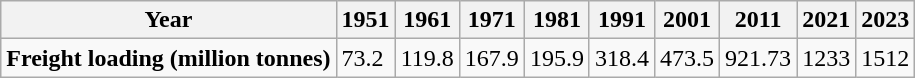<table class="wikitable">
<tr>
<th>Year</th>
<th>1951</th>
<th>1961</th>
<th>1971</th>
<th>1981</th>
<th>1991</th>
<th>2001</th>
<th>2011</th>
<th>2021</th>
<th>2023</th>
</tr>
<tr>
<td><strong>Freight loading (million tonnes)</strong></td>
<td>73.2</td>
<td>119.8</td>
<td>167.9</td>
<td>195.9</td>
<td>318.4</td>
<td>473.5</td>
<td>921.73</td>
<td>1233</td>
<td>1512</td>
</tr>
</table>
